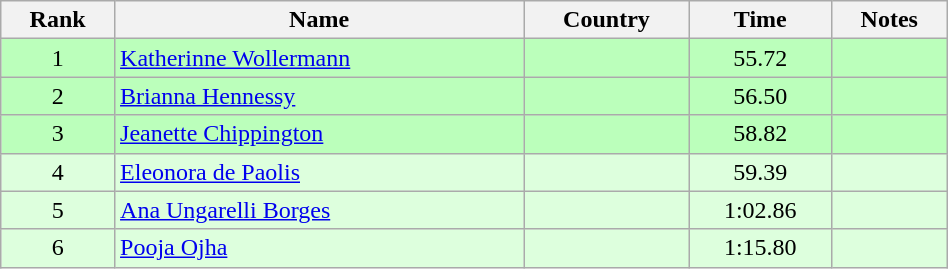<table class="wikitable" style="text-align:center;width: 50%">
<tr>
<th>Rank</th>
<th>Name</th>
<th>Country</th>
<th>Time</th>
<th>Notes</th>
</tr>
<tr bgcolor=bbffbb>
<td>1</td>
<td align="left"><a href='#'>Katherinne Wollermann</a></td>
<td align="left"></td>
<td>55.72</td>
<td></td>
</tr>
<tr bgcolor=bbffbb>
<td>2</td>
<td align="left"><a href='#'>Brianna Hennessy</a></td>
<td align="left"></td>
<td>56.50</td>
<td></td>
</tr>
<tr bgcolor=bbffbb>
<td>3</td>
<td align="left"><a href='#'>Jeanette Chippington</a></td>
<td align="left"></td>
<td>58.82</td>
<td></td>
</tr>
<tr bgcolor=ddffdd>
<td>4</td>
<td align="left"><a href='#'>Eleonora de Paolis</a></td>
<td align="left"></td>
<td>59.39</td>
<td></td>
</tr>
<tr bgcolor=ddffdd>
<td>5</td>
<td align="left"><a href='#'>Ana Ungarelli Borges</a></td>
<td align="left"></td>
<td>1:02.86</td>
<td></td>
</tr>
<tr bgcolor=ddffdd>
<td>6</td>
<td align="left"><a href='#'>Pooja Ojha</a></td>
<td align="left"></td>
<td>1:15.80</td>
<td></td>
</tr>
</table>
